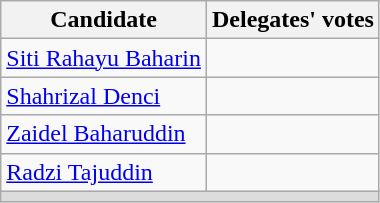<table class="wikitable">
<tr>
<th>Candidate</th>
<th>Delegates' votes</th>
</tr>
<tr>
<td align="left"><a href='#'>Siti Rahayu Baharin</a></td>
<td colspan="1"></td>
</tr>
<tr>
<td align="left"><a href='#'>Shahrizal Denci</a></td>
<td colspan="1"></td>
</tr>
<tr>
<td align="left"><a href='#'>Zaidel Baharuddin</a></td>
<td colspan="1"></td>
</tr>
<tr>
<td align="left"><a href='#'>Radzi Tajuddin</a></td>
<td colspan="1"></td>
</tr>
<tr>
<td colspan="3" bgcolor="dcdcdc"></td>
</tr>
</table>
